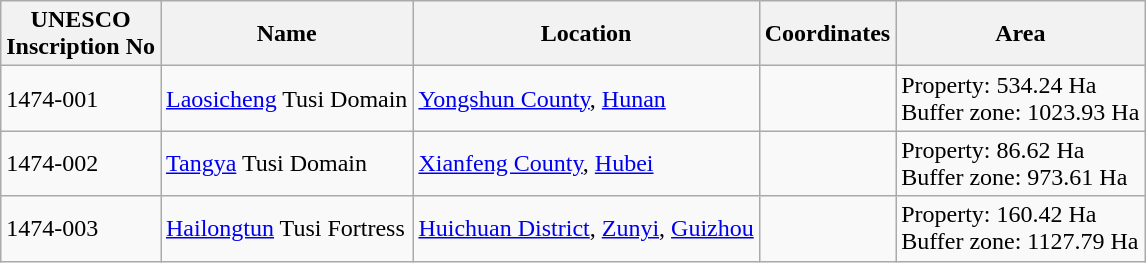<table class="wikitable">
<tr>
<th>UNESCO<br>Inscription No</th>
<th>Name</th>
<th>Location</th>
<th>Coordinates</th>
<th>Area</th>
</tr>
<tr>
<td>1474-001</td>
<td><a href='#'>Laosicheng</a> Tusi Domain</td>
<td><a href='#'>Yongshun County</a>, <a href='#'>Hunan</a></td>
<td></td>
<td>Property: 534.24 Ha<br>Buffer zone: 1023.93 Ha</td>
</tr>
<tr>
<td>1474-002</td>
<td><a href='#'>Tangya</a> Tusi Domain</td>
<td><a href='#'>Xianfeng County</a>, <a href='#'>Hubei</a></td>
<td></td>
<td>Property: 86.62 Ha<br>Buffer zone: 973.61 Ha</td>
</tr>
<tr>
<td>1474-003</td>
<td><a href='#'>Hailongtun</a> Tusi Fortress</td>
<td><a href='#'>Huichuan District</a>, <a href='#'>Zunyi</a>, <a href='#'>Guizhou</a></td>
<td></td>
<td>Property: 160.42 Ha<br>Buffer zone: 1127.79 Ha</td>
</tr>
</table>
